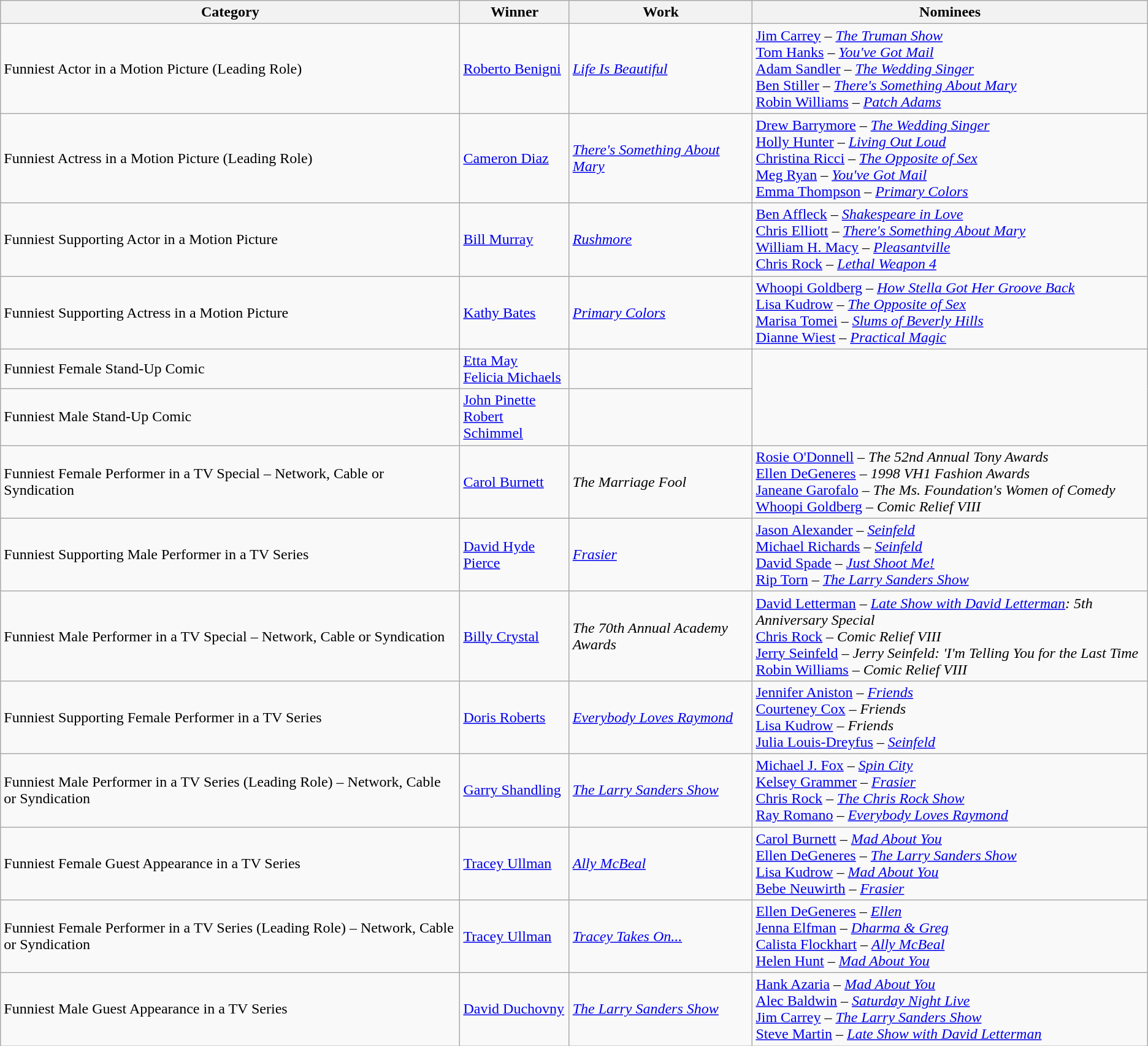<table class="wikitable sortable">
<tr>
<th>Category</th>
<th>Winner</th>
<th>Work</th>
<th class="unsortable">Nominees</th>
</tr>
<tr>
<td>Funniest Actor in a Motion Picture (Leading Role)</td>
<td><a href='#'>Roberto Benigni</a></td>
<td><em><a href='#'>Life Is Beautiful</a></em></td>
<td><a href='#'>Jim Carrey</a> – <em><a href='#'>The Truman Show</a></em><br> <a href='#'>Tom Hanks</a> – <em><a href='#'>You've Got Mail</a></em><br> <a href='#'>Adam Sandler</a> – <em><a href='#'>The Wedding Singer</a></em><br> <a href='#'>Ben Stiller</a> – <em><a href='#'>There's Something About Mary</a></em><br> <a href='#'>Robin Williams</a> – <em><a href='#'>Patch Adams</a></em></td>
</tr>
<tr>
<td>Funniest Actress in a Motion Picture (Leading Role)</td>
<td><a href='#'>Cameron Diaz</a></td>
<td><em><a href='#'>There's Something About Mary</a></em></td>
<td><a href='#'>Drew Barrymore</a> – <em><a href='#'>The Wedding Singer</a></em><br> <a href='#'>Holly Hunter</a> – <em><a href='#'>Living Out Loud</a></em><br> <a href='#'>Christina Ricci</a> – <em><a href='#'>The Opposite of Sex</a></em><br> <a href='#'>Meg Ryan</a> – <em><a href='#'>You've Got Mail</a></em><br> <a href='#'>Emma Thompson</a> – <em><a href='#'>Primary Colors</a></em></td>
</tr>
<tr>
<td>Funniest Supporting Actor in a Motion Picture</td>
<td><a href='#'>Bill Murray</a></td>
<td><em><a href='#'>Rushmore</a></em></td>
<td><a href='#'>Ben Affleck</a> – <em><a href='#'>Shakespeare in Love</a></em><br> <a href='#'>Chris Elliott</a> – <em><a href='#'>There's Something About Mary</a></em><br> <a href='#'>William H. Macy</a> – <em><a href='#'>Pleasantville</a></em><br> <a href='#'>Chris Rock</a> – <em><a href='#'>Lethal Weapon 4</a></em></td>
</tr>
<tr>
<td>Funniest Supporting Actress in a Motion Picture</td>
<td><a href='#'>Kathy Bates</a></td>
<td><em><a href='#'>Primary Colors</a></em></td>
<td><a href='#'>Whoopi Goldberg</a> – <em><a href='#'>How Stella Got Her Groove Back</a></em><br> <a href='#'>Lisa Kudrow</a> – <em><a href='#'>The Opposite of Sex</a></em><br> <a href='#'>Marisa Tomei</a> – <em><a href='#'>Slums of Beverly Hills</a></em><br> <a href='#'>Dianne Wiest</a> – <em><a href='#'>Practical Magic</a></em></td>
</tr>
<tr>
<td>Funniest Female Stand-Up Comic</td>
<td><a href='#'>Etta May</a><br> <a href='#'>Felicia Michaels</a></td>
<td></td>
</tr>
<tr>
<td>Funniest Male Stand-Up Comic</td>
<td><a href='#'>John Pinette</a><br> <a href='#'>Robert Schimmel</a></td>
<td></td>
</tr>
<tr>
<td>Funniest Female Performer in a TV Special – Network, Cable or Syndication</td>
<td><a href='#'>Carol Burnett</a></td>
<td><em>The Marriage Fool</em></td>
<td><a href='#'>Rosie O'Donnell</a> – <em>The 52nd Annual Tony Awards</em><br> <a href='#'>Ellen DeGeneres</a> – <em>1998 VH1 Fashion Awards</em><br> <a href='#'>Janeane Garofalo</a> – <em>The Ms. Foundation's Women of Comedy</em><br> <a href='#'>Whoopi Goldberg</a> – <em>Comic Relief VIII</em></td>
</tr>
<tr>
<td>Funniest Supporting Male Performer in a TV Series</td>
<td><a href='#'>David Hyde Pierce</a></td>
<td><em><a href='#'>Frasier</a></em></td>
<td><a href='#'>Jason Alexander</a> – <em><a href='#'>Seinfeld</a></em><br> <a href='#'>Michael Richards</a> – <em><a href='#'>Seinfeld</a></em><br> <a href='#'>David Spade</a> – <em><a href='#'>Just Shoot Me!</a></em><br> <a href='#'>Rip Torn</a> – <em><a href='#'>The Larry Sanders Show</a></em></td>
</tr>
<tr>
<td>Funniest Male Performer in a TV Special – Network, Cable or Syndication</td>
<td><a href='#'>Billy Crystal</a></td>
<td><em>The 70th Annual Academy Awards</em></td>
<td><a href='#'>David Letterman</a> – <em><a href='#'>Late Show with David Letterman</a>: 5th Anniversary Special</em><br><a href='#'>Chris Rock</a> – <em>Comic Relief VIII</em><br> <a href='#'>Jerry Seinfeld</a> – <em>Jerry Seinfeld: 'I'm Telling You for the Last Time</em><br> <a href='#'>Robin Williams</a> – <em>Comic Relief VIII</em></td>
</tr>
<tr>
<td>Funniest Supporting Female Performer in a TV Series</td>
<td><a href='#'>Doris Roberts</a></td>
<td><em><a href='#'>Everybody Loves Raymond</a></em></td>
<td><a href='#'>Jennifer Aniston</a> – <em><a href='#'>Friends</a></em><br> <a href='#'>Courteney Cox</a> – <em>Friends</em><br> <a href='#'>Lisa Kudrow</a> – <em>Friends</em><br> <a href='#'>Julia Louis-Dreyfus</a> – <em><a href='#'>Seinfeld</a></em></td>
</tr>
<tr>
<td>Funniest Male Performer in a TV Series (Leading Role) – Network, Cable or Syndication</td>
<td><a href='#'>Garry Shandling</a></td>
<td><em><a href='#'>The Larry Sanders Show</a></em></td>
<td><a href='#'>Michael J. Fox</a> – <em><a href='#'>Spin City</a></em><br> <a href='#'>Kelsey Grammer</a> – <em><a href='#'>Frasier</a></em><br> <a href='#'>Chris Rock</a> – <em><a href='#'>The Chris Rock Show</a></em><br> <a href='#'>Ray Romano</a> – <em><a href='#'>Everybody Loves Raymond</a></em></td>
</tr>
<tr>
<td>Funniest Female Guest Appearance in a TV Series</td>
<td><a href='#'>Tracey Ullman</a></td>
<td><em><a href='#'>Ally McBeal</a></em></td>
<td><a href='#'>Carol Burnett</a> – <em><a href='#'>Mad About You</a></em><br> <a href='#'>Ellen DeGeneres</a> – <em><a href='#'>The Larry Sanders Show</a></em><br> <a href='#'>Lisa Kudrow</a> – <em><a href='#'>Mad About You</a></em><br> <a href='#'>Bebe Neuwirth</a> – <em><a href='#'>Frasier</a></em></td>
</tr>
<tr>
<td>Funniest Female Performer in a TV Series (Leading Role) – Network, Cable or Syndication</td>
<td><a href='#'>Tracey Ullman</a></td>
<td><em><a href='#'>Tracey Takes On...</a></em></td>
<td><a href='#'>Ellen DeGeneres</a> – <em><a href='#'>Ellen</a></em><br> <a href='#'>Jenna Elfman</a> – <em><a href='#'>Dharma & Greg</a></em><br> <a href='#'>Calista Flockhart</a> – <em><a href='#'>Ally McBeal</a></em><br> <a href='#'>Helen Hunt</a> – <em><a href='#'>Mad About You</a></em></td>
</tr>
<tr>
<td>Funniest Male Guest Appearance in a TV Series</td>
<td><a href='#'>David Duchovny</a></td>
<td><em><a href='#'>The Larry Sanders Show</a></em></td>
<td><a href='#'>Hank Azaria</a> – <em><a href='#'>Mad About You</a></em><br> <a href='#'>Alec Baldwin</a> – <em><a href='#'>Saturday Night Live</a></em><br> <a href='#'>Jim Carrey</a> – <em><a href='#'>The Larry Sanders Show</a></em><br> <a href='#'>Steve Martin</a> – <em><a href='#'>Late Show with David Letterman</a></em></td>
</tr>
</table>
